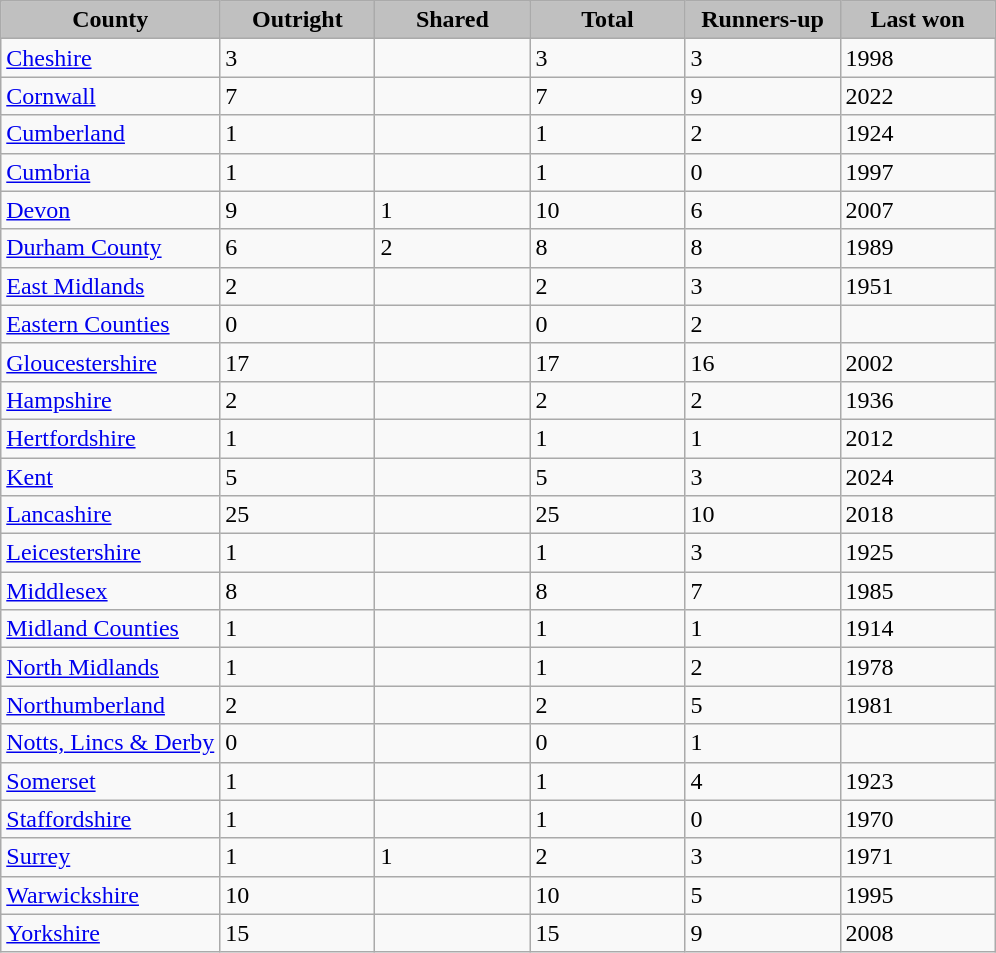<table class="wikitable sortable">
<tr>
<th style="background-color:silver; font-weight:bold;">County</th>
<th style="background-color:silver; width:6.00em; font-weight:bold;">Outright</th>
<th style="background-color:silver; width:6.00em; font-weight:bold;">Shared</th>
<th style="background-color:silver; width:6.00em; font-weight:bold;">Total</th>
<th style="background-color:silver; width:6.00em; font-weight:bold;">Runners-up</th>
<th style="background-color:silver; width:6.00em; font-weight:bold;">Last won</th>
</tr>
<tr>
<td><a href='#'>Cheshire</a></td>
<td>3</td>
<td></td>
<td>3</td>
<td>3</td>
<td>1998</td>
</tr>
<tr>
<td><a href='#'>Cornwall</a></td>
<td>7</td>
<td></td>
<td>7</td>
<td>9</td>
<td>2022</td>
</tr>
<tr>
<td><a href='#'>Cumberland</a></td>
<td>1</td>
<td></td>
<td>1</td>
<td>2</td>
<td>1924</td>
</tr>
<tr>
<td><a href='#'>Cumbria</a></td>
<td>1</td>
<td></td>
<td>1</td>
<td>0</td>
<td>1997</td>
</tr>
<tr>
<td><a href='#'>Devon</a></td>
<td>9</td>
<td>1</td>
<td>10</td>
<td>6</td>
<td>2007</td>
</tr>
<tr>
<td><a href='#'>Durham County</a></td>
<td>6</td>
<td>2</td>
<td>8</td>
<td>8</td>
<td>1989</td>
</tr>
<tr>
<td><a href='#'>East Midlands</a></td>
<td>2</td>
<td></td>
<td>2</td>
<td>3</td>
<td>1951</td>
</tr>
<tr>
<td><a href='#'>Eastern Counties</a></td>
<td>0</td>
<td></td>
<td>0</td>
<td>2</td>
<td></td>
</tr>
<tr>
<td><a href='#'>Gloucestershire</a></td>
<td>17</td>
<td></td>
<td>17</td>
<td>16</td>
<td>2002</td>
</tr>
<tr>
<td><a href='#'>Hampshire</a></td>
<td>2</td>
<td></td>
<td>2</td>
<td>2</td>
<td>1936</td>
</tr>
<tr>
<td><a href='#'>Hertfordshire</a></td>
<td>1</td>
<td></td>
<td>1</td>
<td>1</td>
<td>2012</td>
</tr>
<tr>
<td><a href='#'>Kent</a></td>
<td>5</td>
<td></td>
<td>5</td>
<td>3</td>
<td>2024</td>
</tr>
<tr>
<td><a href='#'>Lancashire</a></td>
<td>25</td>
<td></td>
<td>25</td>
<td>10</td>
<td>2018</td>
</tr>
<tr>
<td><a href='#'>Leicestershire</a></td>
<td>1</td>
<td></td>
<td>1</td>
<td>3</td>
<td>1925</td>
</tr>
<tr>
<td><a href='#'>Middlesex</a></td>
<td>8</td>
<td></td>
<td>8</td>
<td>7</td>
<td>1985</td>
</tr>
<tr>
<td><a href='#'>Midland Counties</a></td>
<td>1</td>
<td></td>
<td>1</td>
<td>1</td>
<td>1914</td>
</tr>
<tr>
<td><a href='#'>North Midlands</a></td>
<td>1</td>
<td></td>
<td>1</td>
<td>2</td>
<td>1978</td>
</tr>
<tr>
<td><a href='#'>Northumberland</a></td>
<td>2</td>
<td></td>
<td>2</td>
<td>5</td>
<td>1981</td>
</tr>
<tr>
<td><a href='#'>Notts, Lincs & Derby</a></td>
<td>0</td>
<td></td>
<td>0</td>
<td>1</td>
<td></td>
</tr>
<tr>
<td><a href='#'>Somerset</a></td>
<td>1</td>
<td></td>
<td>1</td>
<td>4</td>
<td>1923</td>
</tr>
<tr>
<td><a href='#'>Staffordshire</a></td>
<td>1</td>
<td></td>
<td>1</td>
<td>0</td>
<td>1970</td>
</tr>
<tr>
<td><a href='#'>Surrey</a></td>
<td>1</td>
<td>1</td>
<td>2</td>
<td>3</td>
<td>1971</td>
</tr>
<tr>
<td><a href='#'>Warwickshire</a></td>
<td>10</td>
<td></td>
<td>10</td>
<td>5</td>
<td>1995</td>
</tr>
<tr>
<td><a href='#'>Yorkshire</a></td>
<td>15</td>
<td></td>
<td>15</td>
<td>9</td>
<td>2008</td>
</tr>
</table>
